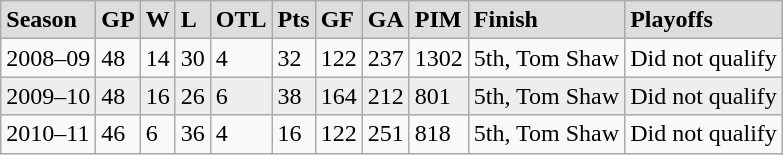<table class="wikitable">
<tr style="font-weight:bold; background-color:#dddddd;" |>
<td>Season</td>
<td>GP</td>
<td>W</td>
<td>L</td>
<td>OTL</td>
<td>Pts</td>
<td>GF</td>
<td>GA</td>
<td>PIM</td>
<td>Finish</td>
<td>Playoffs</td>
</tr>
<tr>
<td>2008–09</td>
<td>48</td>
<td>14</td>
<td>30</td>
<td>4</td>
<td>32</td>
<td>122</td>
<td>237</td>
<td>1302</td>
<td>5th, Tom Shaw</td>
<td>Did not qualify</td>
</tr>
<tr bgcolor="#eeeeee">
<td>2009–10</td>
<td>48</td>
<td>16</td>
<td>26</td>
<td>6</td>
<td>38</td>
<td>164</td>
<td>212</td>
<td>801</td>
<td>5th, Tom Shaw</td>
<td>Did not qualify</td>
</tr>
<tr>
<td>2010–11</td>
<td>46</td>
<td>6</td>
<td>36</td>
<td>4</td>
<td>16</td>
<td>122</td>
<td>251</td>
<td>818</td>
<td>5th, Tom Shaw</td>
<td>Did not qualify</td>
</tr>
</table>
